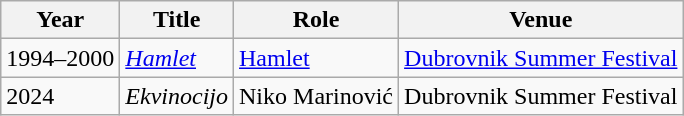<table class="wikitable">
<tr>
<th>Year</th>
<th>Title</th>
<th>Role</th>
<th>Venue</th>
</tr>
<tr>
<td>1994–2000</td>
<td><em><a href='#'>Hamlet</a></em></td>
<td><a href='#'>Hamlet</a></td>
<td><a href='#'>Dubrovnik Summer Festival</a></td>
</tr>
<tr>
<td>2024</td>
<td><em>Ekvinocijo</em></td>
<td>Niko Marinović</td>
<td>Dubrovnik Summer Festival</td>
</tr>
</table>
